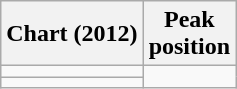<table class="wikitable sortable">
<tr>
<th align="left">Chart (2012)</th>
<th align="center">Peak<br>position</th>
</tr>
<tr>
<td></td>
</tr>
<tr>
<td></td>
</tr>
</table>
